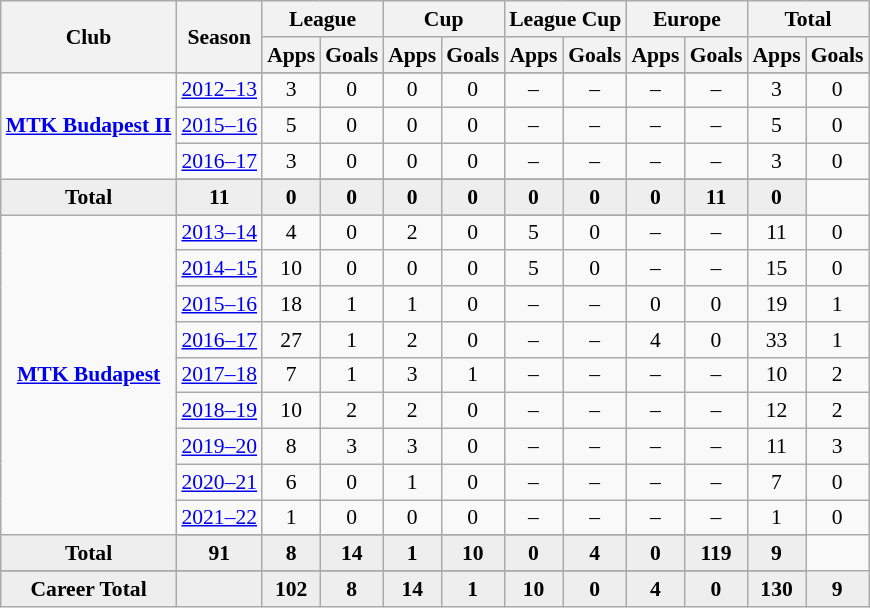<table class="wikitable" style="font-size:90%; text-align: center;">
<tr>
<th rowspan="2">Club</th>
<th rowspan="2">Season</th>
<th colspan="2">League</th>
<th colspan="2">Cup</th>
<th colspan="2">League Cup</th>
<th colspan="2">Europe</th>
<th colspan="2">Total</th>
</tr>
<tr>
<th>Apps</th>
<th>Goals</th>
<th>Apps</th>
<th>Goals</th>
<th>Apps</th>
<th>Goals</th>
<th>Apps</th>
<th>Goals</th>
<th>Apps</th>
<th>Goals</th>
</tr>
<tr ||-||-||-|->
<td rowspan="5" valign="center"><strong><a href='#'>MTK Budapest II</a></strong></td>
</tr>
<tr>
<td><a href='#'>2012–13</a></td>
<td>3</td>
<td>0</td>
<td>0</td>
<td>0</td>
<td>–</td>
<td>–</td>
<td>–</td>
<td>–</td>
<td>3</td>
<td>0</td>
</tr>
<tr>
<td><a href='#'>2015–16</a></td>
<td>5</td>
<td>0</td>
<td>0</td>
<td>0</td>
<td>–</td>
<td>–</td>
<td>–</td>
<td>–</td>
<td>5</td>
<td>0</td>
</tr>
<tr>
<td><a href='#'>2016–17</a></td>
<td>3</td>
<td>0</td>
<td>0</td>
<td>0</td>
<td>–</td>
<td>–</td>
<td>–</td>
<td>–</td>
<td>3</td>
<td>0</td>
</tr>
<tr>
</tr>
<tr style="font-weight:bold; background-color:#eeeeee;">
<td>Total</td>
<td>11</td>
<td>0</td>
<td>0</td>
<td>0</td>
<td>0</td>
<td>0</td>
<td>0</td>
<td>0</td>
<td>11</td>
<td>0</td>
</tr>
<tr>
<td rowspan="11" valign="center"><strong><a href='#'>MTK Budapest</a></strong></td>
</tr>
<tr>
<td><a href='#'>2013–14</a></td>
<td>4</td>
<td>0</td>
<td>2</td>
<td>0</td>
<td>5</td>
<td>0</td>
<td>–</td>
<td>–</td>
<td>11</td>
<td>0</td>
</tr>
<tr>
<td><a href='#'>2014–15</a></td>
<td>10</td>
<td>0</td>
<td>0</td>
<td>0</td>
<td>5</td>
<td>0</td>
<td>–</td>
<td>–</td>
<td>15</td>
<td>0</td>
</tr>
<tr>
<td><a href='#'>2015–16</a></td>
<td>18</td>
<td>1</td>
<td>1</td>
<td>0</td>
<td>–</td>
<td>–</td>
<td>0</td>
<td>0</td>
<td>19</td>
<td>1</td>
</tr>
<tr>
<td><a href='#'>2016–17</a></td>
<td>27</td>
<td>1</td>
<td>2</td>
<td>0</td>
<td>–</td>
<td>–</td>
<td>4</td>
<td>0</td>
<td>33</td>
<td>1</td>
</tr>
<tr>
<td><a href='#'>2017–18</a></td>
<td>7</td>
<td>1</td>
<td>3</td>
<td>1</td>
<td>–</td>
<td>–</td>
<td>–</td>
<td>–</td>
<td>10</td>
<td>2</td>
</tr>
<tr>
<td><a href='#'>2018–19</a></td>
<td>10</td>
<td>2</td>
<td>2</td>
<td>0</td>
<td>–</td>
<td>–</td>
<td>–</td>
<td>–</td>
<td>12</td>
<td>2</td>
</tr>
<tr>
<td><a href='#'>2019–20</a></td>
<td>8</td>
<td>3</td>
<td>3</td>
<td>0</td>
<td>–</td>
<td>–</td>
<td>–</td>
<td>–</td>
<td>11</td>
<td>3</td>
</tr>
<tr>
<td><a href='#'>2020–21</a></td>
<td>6</td>
<td>0</td>
<td>1</td>
<td>0</td>
<td>–</td>
<td>–</td>
<td>–</td>
<td>–</td>
<td>7</td>
<td>0</td>
</tr>
<tr>
<td><a href='#'>2021–22</a></td>
<td>1</td>
<td>0</td>
<td>0</td>
<td>0</td>
<td>–</td>
<td>–</td>
<td>–</td>
<td>–</td>
<td>1</td>
<td>0</td>
</tr>
<tr>
</tr>
<tr style="font-weight:bold; background-color:#eeeeee;">
<td>Total</td>
<td>91</td>
<td>8</td>
<td>14</td>
<td>1</td>
<td>10</td>
<td>0</td>
<td>4</td>
<td>0</td>
<td>119</td>
<td>9</td>
</tr>
<tr>
</tr>
<tr style="font-weight:bold; background-color:#eeeeee;">
<td rowspan="2" valign="top"><strong>Career Total</strong></td>
<td></td>
<td><strong>102</strong></td>
<td><strong>8</strong></td>
<td><strong>14</strong></td>
<td><strong>1</strong></td>
<td><strong>10</strong></td>
<td><strong>0</strong></td>
<td><strong>4</strong></td>
<td><strong>0</strong></td>
<td><strong>130</strong></td>
<td><strong>9</strong></td>
</tr>
</table>
